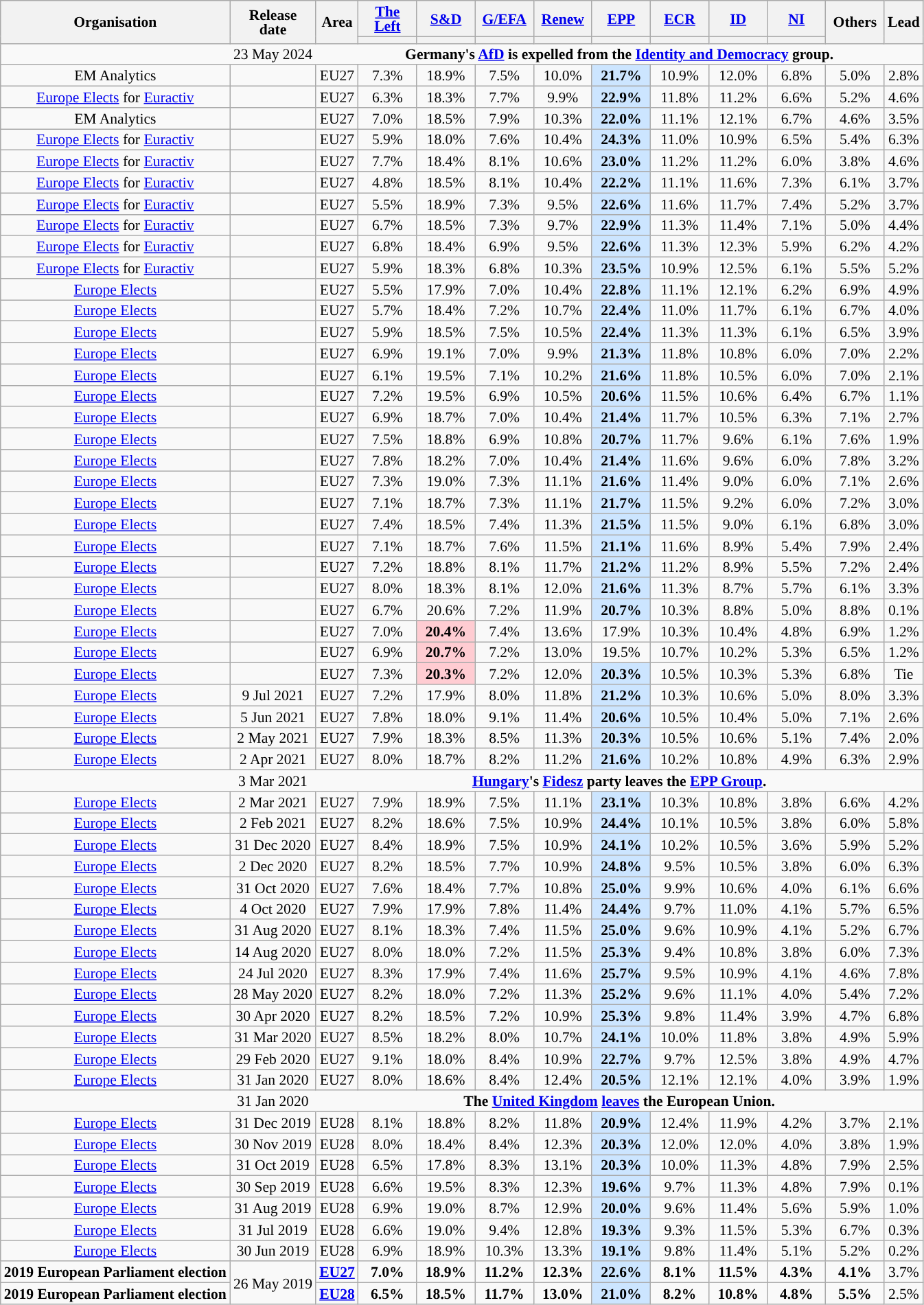<table class="wikitable sortable mw-datatable" style="text-align:center;font-size:90%;line-height:14px;">
<tr>
<th rowspan="2">Organisation</th>
<th rowspan="2">Release<br>date</th>
<th rowspan="2">Area</th>
<th class="unsortable" style="width:50px;"><a href='#'>The Left</a></th>
<th class="unsortable" style="width:50px;"><a href='#'>S&D</a></th>
<th class="unsortable" style="width:50px;"><a href='#'>G/EFA</a></th>
<th class="unsortable" style="width:50px;"><a href='#'>Renew</a></th>
<th class="unsortable" style="width:50px;"><a href='#'>EPP</a></th>
<th class="unsortable" style="width:50px;"><a href='#'>ECR</a></th>
<th class="unsortable" style="width:50px;"><a href='#'>ID</a></th>
<th class="unsortable" style="width:50px;"><a href='#'>NI</a></th>
<th rowspan="2" class="unsortable" style="width:50px;">Others</th>
<th rowspan="2">Lead</th>
</tr>
<tr>
<th data-sort-type="number" style="background:"></th>
<th data-sort-type="number" style="background:"></th>
<th data-sort-type="number" style="background:"></th>
<th data-sort-type="number" style="background:"></th>
<th data-sort-type="number" style="background:"></th>
<th data-sort-type="number" style="background:"></th>
<th data-sort-type="number" style="background:"></th>
<th data-sort-type="number" style="background:"></th>
</tr>
<tr>
<td style="border-right-style:hidden;"></td>
<td style="border-right-style:hidden;">23 May 2024</td>
<td colspan="11"><strong>Germany's <a href='#'>AfD</a> is expelled from the <a href='#'>Identity and Democracy</a> group.</strong></td>
</tr>
<tr>
<td>EM Analytics</td>
<td></td>
<td>EU27</td>
<td>7.3%</td>
<td>18.9%</td>
<td>7.5%</td>
<td>10.0%</td>
<td style="background:#CCE5FF;"><strong>21.7%</strong></td>
<td>10.9%</td>
<td>12.0%</td>
<td>6.8%</td>
<td>5.0%</td>
<td style="background:">2.8%</td>
</tr>
<tr>
<td><a href='#'>Europe Elects</a> for <a href='#'>Euractiv</a></td>
<td></td>
<td>EU27</td>
<td>6.3%</td>
<td>18.3%</td>
<td>7.7%</td>
<td>9.9%</td>
<td style="background:#CCE5FF;"><strong>22.9%</strong></td>
<td>11.8%</td>
<td>11.2%</td>
<td>6.6%</td>
<td>5.2%</td>
<td style="background:">4.6%</td>
</tr>
<tr>
<td>EM Analytics</td>
<td></td>
<td>EU27</td>
<td>7.0%</td>
<td>18.5%</td>
<td>7.9%</td>
<td>10.3%</td>
<td style="background:#CCE5FF;"><strong>22.0%</strong></td>
<td>11.1%</td>
<td>12.1%</td>
<td>6.7%</td>
<td>4.6%</td>
<td style="background:">3.5%</td>
</tr>
<tr>
<td><a href='#'>Europe Elects</a> for <a href='#'>Euractiv</a></td>
<td></td>
<td>EU27</td>
<td>5.9%</td>
<td>18.0%</td>
<td>7.6%</td>
<td>10.4%</td>
<td style="background:#CCE5FF;"><strong>24.3%</strong></td>
<td>11.0%</td>
<td>10.9%</td>
<td>6.5%</td>
<td>5.4%</td>
<td style="background:">6.3%</td>
</tr>
<tr>
<td><a href='#'>Europe Elects</a> for <a href='#'>Euractiv</a></td>
<td></td>
<td>EU27</td>
<td>7.7%</td>
<td>18.4%</td>
<td>8.1%</td>
<td>10.6%</td>
<td style="background:#CCE5FF;"><strong>23.0%</strong></td>
<td>11.2%</td>
<td>11.2%</td>
<td>6.0%</td>
<td>3.8%</td>
<td style="background:">4.6%</td>
</tr>
<tr>
<td><a href='#'>Europe Elects</a> for <a href='#'>Euractiv</a></td>
<td></td>
<td>EU27</td>
<td>4.8%</td>
<td>18.5%</td>
<td>8.1%</td>
<td>10.4%</td>
<td style="background:#CCE5FF;"><strong>22.2%</strong></td>
<td>11.1%</td>
<td>11.6%</td>
<td>7.3%</td>
<td>6.1%</td>
<td style="background:">3.7%</td>
</tr>
<tr>
<td><a href='#'>Europe Elects</a> for <a href='#'>Euractiv</a></td>
<td></td>
<td>EU27</td>
<td>5.5%</td>
<td>18.9%</td>
<td>7.3%</td>
<td>9.5%</td>
<td style="background:#CCE5FF;"><strong>22.6%</strong></td>
<td>11.6%</td>
<td>11.7%</td>
<td>7.4%</td>
<td>5.2%</td>
<td style="background:">3.7%</td>
</tr>
<tr>
<td><a href='#'>Europe Elects</a> for <a href='#'>Euractiv</a></td>
<td></td>
<td>EU27</td>
<td>6.7%</td>
<td>18.5%</td>
<td>7.3%</td>
<td>9.7%</td>
<td style="background:#CCE5FF;"><strong>22.9%</strong></td>
<td>11.3%</td>
<td>11.4%</td>
<td>7.1%</td>
<td>5.0%</td>
<td style="background:">4.4%</td>
</tr>
<tr>
<td><a href='#'>Europe Elects</a> for <a href='#'>Euractiv</a></td>
<td></td>
<td>EU27</td>
<td>6.8%</td>
<td>18.4%</td>
<td>6.9%</td>
<td>9.5%</td>
<td style="background:#CCE5FF;"><strong>22.6%</strong></td>
<td>11.3%</td>
<td>12.3%</td>
<td>5.9%</td>
<td>6.2%</td>
<td style="background:">4.2%</td>
</tr>
<tr>
<td><a href='#'>Europe Elects</a> for <a href='#'>Euractiv</a></td>
<td></td>
<td>EU27</td>
<td>5.9%</td>
<td>18.3%</td>
<td>6.8%</td>
<td>10.3%</td>
<td style="background:#CCE5FF;"><strong>23.5%</strong></td>
<td>10.9%</td>
<td>12.5%</td>
<td>6.1%</td>
<td>5.5%</td>
<td style="background:">5.2%</td>
</tr>
<tr>
<td><a href='#'>Europe Elects</a></td>
<td></td>
<td>EU27</td>
<td>5.5%</td>
<td>17.9%</td>
<td>7.0%</td>
<td>10.4%</td>
<td style="background:#CCE5FF;"><strong>22.8%</strong></td>
<td>11.1%</td>
<td>12.1%</td>
<td>6.2%</td>
<td>6.9%</td>
<td style="background:">4.9%</td>
</tr>
<tr>
<td><a href='#'>Europe Elects</a></td>
<td></td>
<td>EU27</td>
<td>5.7%</td>
<td>18.4%</td>
<td>7.2%</td>
<td>10.7%</td>
<td style="background:#CCE5FF;"><strong>22.4%</strong></td>
<td>11.0%</td>
<td>11.7%</td>
<td>6.1%</td>
<td>6.7%</td>
<td style="background:">4.0%</td>
</tr>
<tr>
<td><a href='#'>Europe Elects</a></td>
<td></td>
<td>EU27</td>
<td>5.9%</td>
<td>18.5%</td>
<td>7.5%</td>
<td>10.5%</td>
<td style="background:#CCE5FF;"><strong>22.4%</strong></td>
<td>11.3%</td>
<td>11.3%</td>
<td>6.1%</td>
<td>6.5%</td>
<td style="background:">3.9%</td>
</tr>
<tr>
<td><a href='#'>Europe Elects</a></td>
<td></td>
<td>EU27</td>
<td>6.9%</td>
<td>19.1%</td>
<td>7.0%</td>
<td>9.9%</td>
<td style="background:#CCE5FF;"><strong>21.3%</strong></td>
<td>11.8%</td>
<td>10.8%</td>
<td>6.0%</td>
<td>7.0%</td>
<td style="background:">2.2%</td>
</tr>
<tr>
<td><a href='#'>Europe Elects</a></td>
<td></td>
<td>EU27</td>
<td>6.1%</td>
<td>19.5%</td>
<td>7.1%</td>
<td>10.2%</td>
<td style="background:#CCE5FF;"><strong>21.6%</strong></td>
<td>11.8%</td>
<td>10.5%</td>
<td>6.0%</td>
<td>7.0%</td>
<td style="background:">2.1%</td>
</tr>
<tr>
<td><a href='#'>Europe Elects</a></td>
<td></td>
<td>EU27</td>
<td>7.2%</td>
<td>19.5%</td>
<td>6.9%</td>
<td>10.5%</td>
<td style="background:#CCE5FF;"><strong>20.6%</strong></td>
<td>11.5%</td>
<td>10.6%</td>
<td>6.4%</td>
<td>6.7%</td>
<td style="background:">1.1%</td>
</tr>
<tr>
<td><a href='#'>Europe Elects</a></td>
<td></td>
<td>EU27</td>
<td>6.9%</td>
<td>18.7%</td>
<td>7.0%</td>
<td>10.4%</td>
<td style="background:#CCE5FF;"><strong>21.4%</strong></td>
<td>11.7%</td>
<td>10.5%</td>
<td>6.3%</td>
<td>7.1%</td>
<td style="background:">2.7%</td>
</tr>
<tr>
<td><a href='#'>Europe Elects</a></td>
<td></td>
<td>EU27</td>
<td>7.5%</td>
<td>18.8%</td>
<td>6.9%</td>
<td>10.8%</td>
<td style="background:#CCE5FF;"><strong>20.7%</strong></td>
<td>11.7%</td>
<td>9.6%</td>
<td>6.1%</td>
<td>7.6%</td>
<td style="background:">1.9%</td>
</tr>
<tr>
<td><a href='#'>Europe Elects</a></td>
<td></td>
<td>EU27</td>
<td>7.8%</td>
<td>18.2%</td>
<td>7.0%</td>
<td>10.4%</td>
<td style="background:#CCE5FF;"><strong>21.4%</strong></td>
<td>11.6%</td>
<td>9.6%</td>
<td>6.0%</td>
<td>7.8%</td>
<td style="background:">3.2%</td>
</tr>
<tr>
<td><a href='#'>Europe Elects</a></td>
<td></td>
<td>EU27</td>
<td>7.3%</td>
<td>19.0%</td>
<td>7.3%</td>
<td>11.1%</td>
<td style="background:#CCE5FF;"><strong>21.6%</strong></td>
<td>11.4%</td>
<td>9.0%</td>
<td>6.0%</td>
<td>7.1%</td>
<td style="background:">2.6%</td>
</tr>
<tr>
<td><a href='#'>Europe Elects</a></td>
<td></td>
<td>EU27</td>
<td>7.1%</td>
<td>18.7%</td>
<td>7.3%</td>
<td>11.1%</td>
<td style="background:#CCE5FF;"><strong>21.7%</strong></td>
<td>11.5%</td>
<td>9.2%</td>
<td>6.0%</td>
<td>7.2%</td>
<td style="background:">3.0%</td>
</tr>
<tr>
<td><a href='#'>Europe Elects</a></td>
<td></td>
<td>EU27</td>
<td>7.4%</td>
<td>18.5%</td>
<td>7.4%</td>
<td>11.3%</td>
<td style="background:#CCE5FF;"><strong>21.5%</strong></td>
<td>11.5%</td>
<td>9.0%</td>
<td>6.1%</td>
<td>6.8%</td>
<td style="background:">3.0%</td>
</tr>
<tr>
<td><a href='#'>Europe Elects</a></td>
<td></td>
<td>EU27</td>
<td>7.1%</td>
<td>18.7%</td>
<td>7.6%</td>
<td>11.5%</td>
<td style="background:#CCE5FF;"><strong>21.1%</strong></td>
<td>11.6%</td>
<td>8.9%</td>
<td>5.4%</td>
<td>7.9%</td>
<td style="background:">2.4%</td>
</tr>
<tr>
<td><a href='#'>Europe Elects</a></td>
<td></td>
<td>EU27</td>
<td>7.2%</td>
<td>18.8%</td>
<td>8.1%</td>
<td>11.7%</td>
<td style="background:#CCE5FF;"><strong>21.2%</strong></td>
<td>11.2%</td>
<td>8.9%</td>
<td>5.5%</td>
<td>7.2%</td>
<td style="background:">2.4%</td>
</tr>
<tr>
<td><a href='#'>Europe Elects</a></td>
<td></td>
<td>EU27</td>
<td>8.0%</td>
<td>18.3%</td>
<td>8.1%</td>
<td>12.0%</td>
<td style="background:#CCE5FF;"><strong>21.6%</strong></td>
<td>11.3%</td>
<td>8.7%</td>
<td>5.7%</td>
<td>6.1%</td>
<td style="background:">3.3%</td>
</tr>
<tr>
<td><a href='#'>Europe Elects</a></td>
<td></td>
<td>EU27</td>
<td>6.7%</td>
<td>20.6%</td>
<td>7.2%</td>
<td>11.9%</td>
<td style="background:#CCE5FF;"><strong>20.7%</strong></td>
<td>10.3%</td>
<td>8.8%</td>
<td>5.0%</td>
<td>8.8%</td>
<td style="background:">0.1%</td>
</tr>
<tr>
<td><a href='#'>Europe Elects</a></td>
<td></td>
<td>EU27</td>
<td>7.0%</td>
<td style="background:#FFCCD2;"><strong>20.4%</strong></td>
<td>7.4%</td>
<td>13.6%</td>
<td>17.9%</td>
<td>10.3%</td>
<td>10.4%</td>
<td>4.8%</td>
<td>6.9%</td>
<td style="background:">1.2%</td>
</tr>
<tr>
<td><a href='#'>Europe Elects</a></td>
<td></td>
<td>EU27</td>
<td>6.9%</td>
<td style="background:#FFCCD2;"><strong>20.7%</strong></td>
<td>7.2%</td>
<td>13.0%</td>
<td>19.5%</td>
<td>10.7%</td>
<td>10.2%</td>
<td>5.3%</td>
<td>6.5%</td>
<td style="background:">1.2%</td>
</tr>
<tr>
<td><a href='#'>Europe Elects</a></td>
<td></td>
<td>EU27</td>
<td>7.3%</td>
<td style="background:#FFCCD2;"><strong>20.3%</strong></td>
<td>7.2%</td>
<td>12.0%</td>
<td style="background:#CCE5FF;"><strong>20.3%</strong></td>
<td>10.5%</td>
<td>10.3%</td>
<td>5.3%</td>
<td>6.8%</td>
<td>Tie</td>
</tr>
<tr>
<td><a href='#'>Europe Elects</a></td>
<td>9 Jul 2021</td>
<td>EU27</td>
<td>7.2%</td>
<td>17.9%</td>
<td>8.0%</td>
<td>11.8%</td>
<td style="background:#CCE5FF;"><strong>21.2%</strong></td>
<td>10.3%</td>
<td>10.6%</td>
<td>5.0%</td>
<td>8.0%</td>
<td style="background:">3.3%</td>
</tr>
<tr>
<td><a href='#'>Europe Elects</a></td>
<td>5 Jun 2021</td>
<td>EU27</td>
<td>7.8%</td>
<td>18.0%</td>
<td>9.1%</td>
<td>11.4%</td>
<td style="background:#CCE5FF;"><strong>20.6%</strong></td>
<td>10.5%</td>
<td>10.4%</td>
<td>5.0%</td>
<td>7.1%</td>
<td style="background:">2.6%</td>
</tr>
<tr>
<td><a href='#'>Europe Elects</a></td>
<td>2 May 2021</td>
<td>EU27</td>
<td>7.9%</td>
<td>18.3%</td>
<td>8.5%</td>
<td>11.3%</td>
<td style="background:#CCE5FF;"><strong>20.3%</strong></td>
<td>10.5%</td>
<td>10.6%</td>
<td>5.1%</td>
<td>7.4%</td>
<td style="background:">2.0%</td>
</tr>
<tr>
<td><a href='#'>Europe Elects</a></td>
<td>2 Apr 2021</td>
<td>EU27</td>
<td>8.0%</td>
<td>18.7%</td>
<td>8.2%</td>
<td>11.2%</td>
<td style="background:#CCE5FF;"><strong>21.6%</strong></td>
<td>10.2%</td>
<td>10.8%</td>
<td>4.9%</td>
<td>6.3%</td>
<td style="background:">2.9%</td>
</tr>
<tr>
<td style="border-right-style:hidden;"></td>
<td style="border-right-style:hidden;">3 Mar 2021</td>
<td colspan="11"><strong><a href='#'>Hungary</a>'s <a href='#'>Fidesz</a> party leaves the <a href='#'>EPP Group</a>.</strong></td>
</tr>
<tr>
<td><a href='#'>Europe Elects</a></td>
<td>2 Mar 2021</td>
<td>EU27</td>
<td>7.9%</td>
<td>18.9%</td>
<td>7.5%</td>
<td>11.1%</td>
<td style="background:#CCE5FF;"><strong>23.1%</strong></td>
<td>10.3%</td>
<td>10.8%</td>
<td>3.8%</td>
<td>6.6%</td>
<td style="background:">4.2%</td>
</tr>
<tr>
<td><a href='#'>Europe Elects</a></td>
<td>2 Feb 2021</td>
<td>EU27</td>
<td>8.2%</td>
<td>18.6%</td>
<td>7.5%</td>
<td>10.9%</td>
<td style="background:#CCE5FF;"><strong>24.4%</strong></td>
<td>10.1%</td>
<td>10.5%</td>
<td>3.8%</td>
<td>6.0%</td>
<td style="background:">5.8%</td>
</tr>
<tr>
<td><a href='#'>Europe Elects</a></td>
<td>31 Dec 2020</td>
<td>EU27</td>
<td>8.4%</td>
<td>18.9%</td>
<td>7.5%</td>
<td>10.9%</td>
<td style="background:#CCE5FF;"><strong>24.1%</strong></td>
<td>10.2%</td>
<td>10.5%</td>
<td>3.6%</td>
<td>5.9%</td>
<td style="background:">5.2%</td>
</tr>
<tr>
<td><a href='#'>Europe Elects</a></td>
<td>2 Dec 2020</td>
<td>EU27</td>
<td>8.2%</td>
<td>18.5%</td>
<td>7.7%</td>
<td>10.9%</td>
<td style="background:#CCE5FF;"><strong>24.8%</strong></td>
<td>9.5%</td>
<td>10.5%</td>
<td>3.8%</td>
<td>6.0%</td>
<td style="background:">6.3%</td>
</tr>
<tr>
<td><a href='#'>Europe Elects</a></td>
<td>31 Oct 2020</td>
<td>EU27</td>
<td>7.6%</td>
<td>18.4%</td>
<td>7.7%</td>
<td>10.8%</td>
<td style="background:#CCE5FF;"><strong>25.0%</strong></td>
<td>9.9%</td>
<td>10.6%</td>
<td>4.0%</td>
<td>6.1%</td>
<td style="background:">6.6%</td>
</tr>
<tr>
<td><a href='#'>Europe Elects</a></td>
<td>4 Oct 2020</td>
<td>EU27</td>
<td>7.9%</td>
<td>17.9%</td>
<td>7.8%</td>
<td>11.4%</td>
<td style="background:#CCE5FF;"><strong>24.4%</strong></td>
<td>9.7%</td>
<td>11.0%</td>
<td>4.1%</td>
<td>5.7%</td>
<td style="background:">6.5%</td>
</tr>
<tr>
<td><a href='#'>Europe Elects</a></td>
<td>31 Aug 2020</td>
<td>EU27</td>
<td>8.1%</td>
<td>18.3%</td>
<td>7.4%</td>
<td>11.5%</td>
<td style="background:#CCE5FF;"><strong>25.0%</strong></td>
<td>9.6%</td>
<td>10.9%</td>
<td>4.1%</td>
<td>5.2%</td>
<td style="background:">6.7%</td>
</tr>
<tr>
<td><a href='#'>Europe Elects</a></td>
<td>14 Aug 2020</td>
<td>EU27</td>
<td>8.0%</td>
<td>18.0%</td>
<td>7.2%</td>
<td>11.5%</td>
<td style="background:#CCE5FF;"><strong>25.3%</strong></td>
<td>9.4%</td>
<td>10.8%</td>
<td>3.8%</td>
<td>6.0%</td>
<td style="background:">7.3%</td>
</tr>
<tr>
<td><a href='#'>Europe Elects</a></td>
<td>24 Jul 2020</td>
<td>EU27</td>
<td>8.3%</td>
<td>17.9%</td>
<td>7.4%</td>
<td>11.6%</td>
<td style="background:#CCE5FF;"><strong>25.7%</strong></td>
<td>9.5%</td>
<td>10.9%</td>
<td>4.1%</td>
<td>4.6%</td>
<td style="background:">7.8%</td>
</tr>
<tr>
<td><a href='#'>Europe Elects</a></td>
<td>28 May 2020</td>
<td>EU27</td>
<td>8.2%</td>
<td>18.0%</td>
<td>7.2%</td>
<td>11.3%</td>
<td style="background:#CCE5FF;"><strong>25.2%</strong></td>
<td>9.6%</td>
<td>11.1%</td>
<td>4.0%</td>
<td>5.4%</td>
<td style="background:">7.2%</td>
</tr>
<tr>
<td><a href='#'>Europe Elects</a></td>
<td>30 Apr 2020</td>
<td>EU27</td>
<td>8.2%</td>
<td>18.5%</td>
<td>7.2%</td>
<td>10.9%</td>
<td style="background:#CCE5FF;"><strong>25.3%</strong></td>
<td>9.8%</td>
<td>11.4%</td>
<td>3.9%</td>
<td>4.7%</td>
<td style="background:">6.8%</td>
</tr>
<tr>
<td><a href='#'>Europe Elects</a></td>
<td>31 Mar 2020</td>
<td>EU27</td>
<td>8.5%</td>
<td>18.2%</td>
<td>8.0%</td>
<td>10.7%</td>
<td style="background:#CCE5FF;"><strong>24.1%</strong></td>
<td>10.0%</td>
<td>11.8%</td>
<td>3.8%</td>
<td>4.9%</td>
<td style="background:">5.9%</td>
</tr>
<tr>
<td><a href='#'>Europe Elects</a></td>
<td>29 Feb 2020</td>
<td>EU27</td>
<td>9.1%</td>
<td>18.0%</td>
<td>8.4%</td>
<td>10.9%</td>
<td style="background:#CCE5FF;"><strong>22.7%</strong></td>
<td>9.7%</td>
<td>12.5%</td>
<td>3.8%</td>
<td>4.9%</td>
<td style="background:">4.7%</td>
</tr>
<tr>
<td><a href='#'>Europe Elects</a></td>
<td>31 Jan 2020</td>
<td>EU27</td>
<td>8.0%</td>
<td>18.6%</td>
<td>8.4%</td>
<td>12.4%</td>
<td style="background:#CCE5FF;"><strong>20.5%</strong></td>
<td>12.1%</td>
<td>12.1%</td>
<td>4.0%</td>
<td>3.9%</td>
<td style="background:">1.9%</td>
</tr>
<tr>
<td style="border-right-style:hidden;"></td>
<td style="border-right-style:hidden;">31 Jan 2020</td>
<td colspan="11"><strong>The <a href='#'>United Kingdom</a> <a href='#'>leaves</a> the European Union.</strong></td>
</tr>
<tr>
<td><a href='#'>Europe Elects</a></td>
<td>31 Dec 2019</td>
<td>EU28</td>
<td>8.1%</td>
<td>18.8%</td>
<td>8.2%</td>
<td>11.8%</td>
<td style="background:#CCE5FF;"><strong>20.9%</strong></td>
<td>12.4%</td>
<td>11.9%</td>
<td>4.2%</td>
<td>3.7%</td>
<td style="background:">2.1%</td>
</tr>
<tr>
<td><a href='#'>Europe Elects</a></td>
<td>30 Nov 2019</td>
<td>EU28</td>
<td>8.0%</td>
<td>18.4%</td>
<td>8.4%</td>
<td>12.3%</td>
<td style="background:#CCE5FF;"><strong>20.3%</strong></td>
<td>12.0%</td>
<td>12.0%</td>
<td>4.0%</td>
<td>3.8%</td>
<td style="background:">1.9%</td>
</tr>
<tr>
<td><a href='#'>Europe Elects</a></td>
<td>31 Oct 2019</td>
<td>EU28</td>
<td>6.5%</td>
<td>17.8%</td>
<td>8.3%</td>
<td>13.1%</td>
<td style="background:#CCE5FF;"><strong>20.3%</strong></td>
<td>10.0%</td>
<td>11.3%</td>
<td>4.8%</td>
<td>7.9%</td>
<td style="background:">2.5%</td>
</tr>
<tr>
<td><a href='#'>Europe Elects</a></td>
<td>30 Sep 2019</td>
<td>EU28</td>
<td>6.6%</td>
<td>19.5%</td>
<td>8.3%</td>
<td>12.3%</td>
<td style="background:#CCE5FF;"><strong>19.6%</strong></td>
<td>9.7%</td>
<td>11.3%</td>
<td>4.8%</td>
<td>7.9%</td>
<td style="background:">0.1%</td>
</tr>
<tr>
<td><a href='#'>Europe Elects</a></td>
<td>31 Aug 2019</td>
<td>EU28</td>
<td>6.9%</td>
<td>19.0%</td>
<td>8.7%</td>
<td>12.9%</td>
<td style="background:#CCE5FF;"><strong>20.0%</strong></td>
<td>9.6%</td>
<td>11.4%</td>
<td>5.6%</td>
<td>5.9%</td>
<td style="background:">1.0%</td>
</tr>
<tr>
<td><a href='#'>Europe Elects</a></td>
<td>31 Jul 2019</td>
<td>EU28</td>
<td>6.6%</td>
<td>19.0%</td>
<td>9.4%</td>
<td>12.8%</td>
<td style="background:#CCE5FF;"><strong>19.3%</strong></td>
<td>9.3%</td>
<td>11.5%</td>
<td>5.3%</td>
<td>6.7%</td>
<td style="background:">0.3%</td>
</tr>
<tr>
<td><a href='#'>Europe Elects</a></td>
<td>30 Jun 2019</td>
<td>EU28</td>
<td>6.9%</td>
<td>18.9%</td>
<td>10.3%</td>
<td>13.3%</td>
<td style="background:#CCE5FF;"><strong>19.1%</strong></td>
<td>9.8%</td>
<td>11.4%</td>
<td>5.1%</td>
<td>5.2%</td>
<td style="background:">0.2%</td>
</tr>
<tr>
<td><strong>2019 European Parliament election</strong></td>
<td rowspan="2">26 May 2019</td>
<td><strong><a href='#'>EU27</a></strong></td>
<td><strong>7.0%</strong></td>
<td><strong>18.9%</strong></td>
<td><strong>11.2%</strong></td>
<td><strong>12.3%</strong></td>
<td style="background:#CCE5FF;"><strong>22.6%</strong></td>
<td><strong>8.1%</strong></td>
<td><strong>11.5%</strong></td>
<td><strong>4.3%</strong></td>
<td><strong>4.1%</strong></td>
<td style="background:">3.7%</td>
</tr>
<tr>
<td><strong>2019 European Parliament election</strong></td>
<td><strong><a href='#'>EU28</a></strong></td>
<td><strong>6.5%</strong></td>
<td><strong>18.5%</strong></td>
<td><strong>11.7%</strong></td>
<td><strong>13.0%</strong></td>
<td style="background:#CCE5FF;"><strong>21.0%</strong></td>
<td><strong>8.2%</strong></td>
<td><strong>10.8%</strong></td>
<td><strong>4.8%</strong></td>
<td><strong>5.5%</strong></td>
<td style="background:">2.5%</td>
</tr>
</table>
